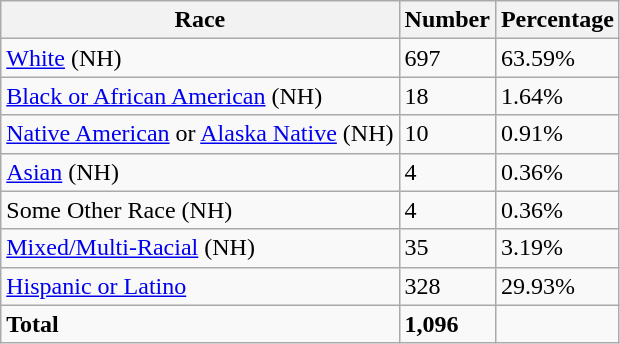<table class="wikitable">
<tr>
<th>Race</th>
<th>Number</th>
<th>Percentage</th>
</tr>
<tr>
<td><a href='#'>White</a> (NH)</td>
<td>697</td>
<td>63.59%</td>
</tr>
<tr>
<td><a href='#'>Black or African American</a> (NH)</td>
<td>18</td>
<td>1.64%</td>
</tr>
<tr>
<td><a href='#'>Native American</a> or <a href='#'>Alaska Native</a> (NH)</td>
<td>10</td>
<td>0.91%</td>
</tr>
<tr>
<td><a href='#'>Asian</a> (NH)</td>
<td>4</td>
<td>0.36%</td>
</tr>
<tr>
<td>Some Other Race (NH)</td>
<td>4</td>
<td>0.36%</td>
</tr>
<tr>
<td><a href='#'>Mixed/Multi-Racial</a> (NH)</td>
<td>35</td>
<td>3.19%</td>
</tr>
<tr>
<td><a href='#'>Hispanic or Latino</a></td>
<td>328</td>
<td>29.93%</td>
</tr>
<tr>
<td><strong>Total</strong></td>
<td><strong>1,096</strong></td>
<td></td>
</tr>
</table>
